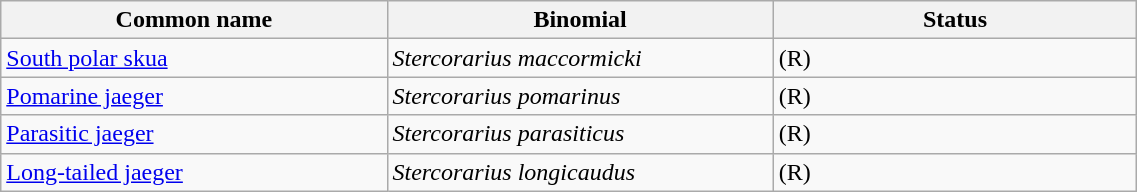<table width=60% class="wikitable">
<tr>
<th width=34%>Common name</th>
<th width=34%>Binomial</th>
<th width=32%>Status</th>
</tr>
<tr>
<td><a href='#'>South polar skua</a></td>
<td><em>Stercorarius maccormicki</em></td>
<td>(R)</td>
</tr>
<tr>
<td><a href='#'>Pomarine jaeger</a></td>
<td><em>Stercorarius pomarinus</em></td>
<td>(R)</td>
</tr>
<tr>
<td><a href='#'>Parasitic jaeger</a></td>
<td><em>Stercorarius parasiticus</em></td>
<td>(R)</td>
</tr>
<tr>
<td><a href='#'>Long-tailed jaeger</a></td>
<td><em>Stercorarius longicaudus</em></td>
<td>(R)</td>
</tr>
</table>
